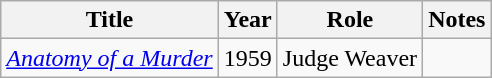<table class="wikitable">
<tr>
<th>Title</th>
<th>Year</th>
<th>Role</th>
<th>Notes</th>
</tr>
<tr>
<td><em><a href='#'>Anatomy of a Murder</a></em></td>
<td>1959</td>
<td>Judge Weaver</td>
<td></td>
</tr>
</table>
